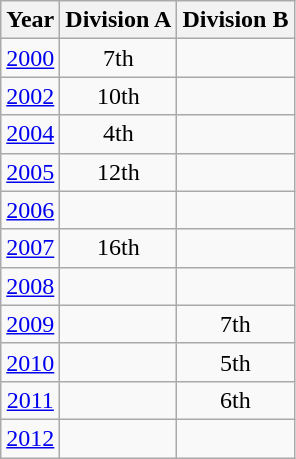<table class="wikitable" style="text-align:center">
<tr>
<th>Year</th>
<th>Division A</th>
<th>Division B</th>
</tr>
<tr>
<td><a href='#'>2000</a></td>
<td>7th</td>
<td></td>
</tr>
<tr>
<td><a href='#'>2002</a></td>
<td>10th</td>
<td></td>
</tr>
<tr>
<td><a href='#'>2004</a></td>
<td>4th</td>
<td></td>
</tr>
<tr>
<td><a href='#'>2005</a></td>
<td>12th</td>
<td></td>
</tr>
<tr>
<td><a href='#'>2006</a></td>
<td></td>
<td></td>
</tr>
<tr>
<td><a href='#'>2007</a></td>
<td>16th</td>
<td></td>
</tr>
<tr>
<td><a href='#'>2008</a></td>
<td></td>
<td></td>
</tr>
<tr>
<td><a href='#'>2009</a></td>
<td></td>
<td>7th</td>
</tr>
<tr>
<td><a href='#'>2010</a></td>
<td></td>
<td>5th</td>
</tr>
<tr>
<td><a href='#'>2011</a></td>
<td></td>
<td>6th</td>
</tr>
<tr>
<td><a href='#'>2012</a></td>
<td></td>
<td></td>
</tr>
</table>
